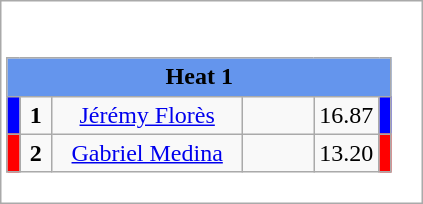<table class="wikitable" style="background:#fff;">
<tr>
<td><div><br><table class="wikitable">
<tr>
<td colspan="6"  style="text-align:center; background:#6495ed;"><strong>Heat 1</strong></td>
</tr>
<tr>
<td style="width:01px; background: #00f;"></td>
<td style="width:14px; text-align:center;"><strong>1</strong></td>
<td style="width:120px; text-align:center;"><a href='#'>Jérémy Florès</a></td>
<td style="width:40px; text-align:center;"></td>
<td style="width:20px; text-align:center;">16.87</td>
<td style="width:01px; background: #00f;"></td>
</tr>
<tr>
<td style="width:01px; background: #f00;"></td>
<td style="width:14px; text-align:center;"><strong>2</strong></td>
<td style="width:120px; text-align:center;"><a href='#'>Gabriel Medina</a></td>
<td style="width:40px; text-align:center;"></td>
<td style="width:20px; text-align:center;">13.20</td>
<td style="width:01px; background: #f00;"></td>
</tr>
</table>
</div></td>
</tr>
</table>
